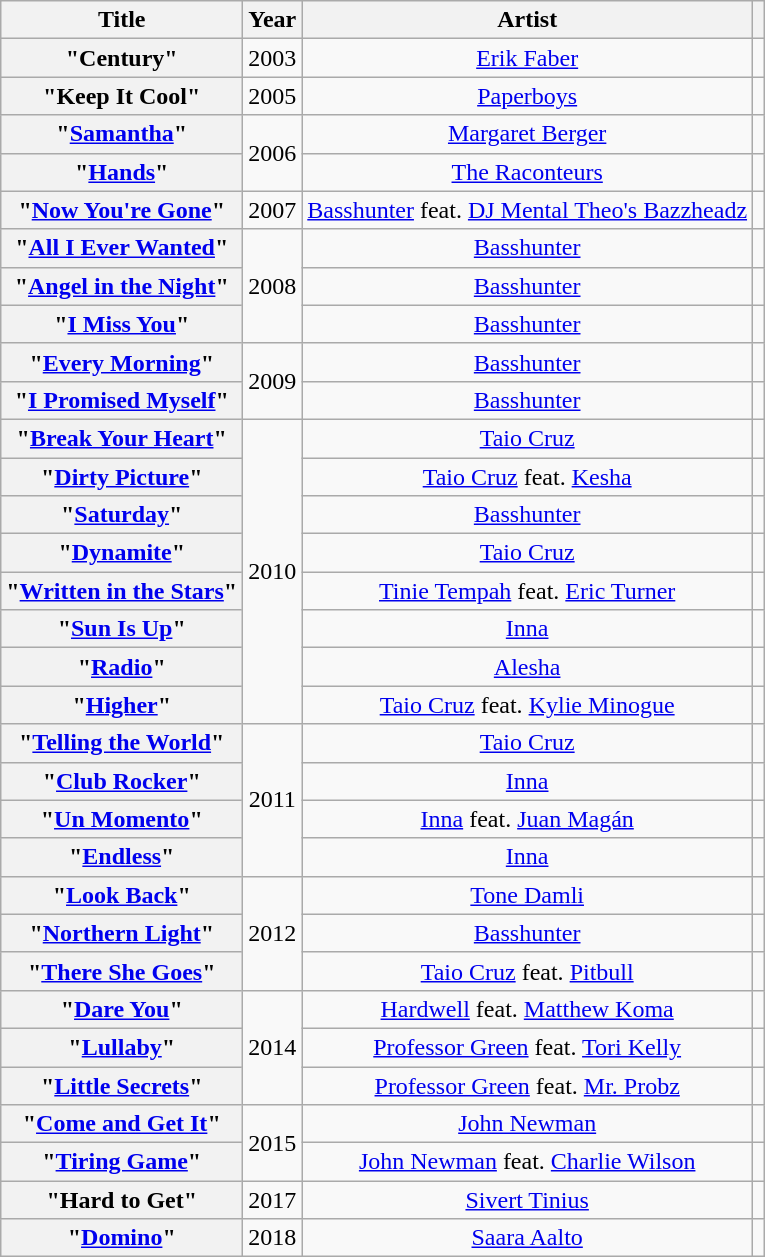<table class="wikitable plainrowheaders" style="text-align:center;">
<tr>
<th scope="col">Title</th>
<th scope="col">Year</th>
<th scope="col">Artist</th>
<th scope="col" class="unsortable"></th>
</tr>
<tr>
<th scope="row">"Century"</th>
<td>2003</td>
<td><a href='#'>Erik Faber</a></td>
<td></td>
</tr>
<tr>
<th scope="row">"Keep It Cool"</th>
<td>2005</td>
<td><a href='#'>Paperboys</a></td>
<td></td>
</tr>
<tr>
<th scope="row">"<a href='#'>Samantha</a>"</th>
<td rowspan="2">2006</td>
<td><a href='#'>Margaret Berger</a></td>
<td></td>
</tr>
<tr>
<th scope="row">"<a href='#'>Hands</a>"</th>
<td><a href='#'>The Raconteurs</a></td>
<td></td>
</tr>
<tr>
<th scope="row">"<a href='#'>Now You're Gone</a>"</th>
<td>2007</td>
<td><a href='#'>Basshunter</a> feat. <a href='#'>DJ Mental Theo's Bazzheadz</a></td>
<td></td>
</tr>
<tr>
<th scope="row">"<a href='#'>All I Ever Wanted</a>"</th>
<td rowspan="3">2008</td>
<td><a href='#'>Basshunter</a></td>
<td></td>
</tr>
<tr>
<th scope="row">"<a href='#'>Angel in the Night</a>"</th>
<td><a href='#'>Basshunter</a></td>
<td></td>
</tr>
<tr>
<th scope="row">"<a href='#'>I Miss You</a>"</th>
<td><a href='#'>Basshunter</a></td>
<td></td>
</tr>
<tr>
<th scope="row">"<a href='#'>Every Morning</a>"</th>
<td rowspan="2">2009</td>
<td><a href='#'>Basshunter</a></td>
<td></td>
</tr>
<tr>
<th scope="row">"<a href='#'>I Promised Myself</a>"</th>
<td><a href='#'>Basshunter</a></td>
<td></td>
</tr>
<tr>
<th scope="row">"<a href='#'>Break Your Heart</a>"</th>
<td rowspan="8">2010</td>
<td><a href='#'>Taio Cruz</a></td>
<td></td>
</tr>
<tr>
<th scope="row">"<a href='#'>Dirty Picture</a>"</th>
<td><a href='#'>Taio Cruz</a> feat. <a href='#'>Kesha</a></td>
<td></td>
</tr>
<tr>
<th scope="row">"<a href='#'>Saturday</a>"</th>
<td><a href='#'>Basshunter</a></td>
<td></td>
</tr>
<tr>
<th scope="row">"<a href='#'>Dynamite</a>"</th>
<td><a href='#'>Taio Cruz</a></td>
<td></td>
</tr>
<tr>
<th scope="row">"<a href='#'>Written in the Stars</a>"</th>
<td><a href='#'>Tinie Tempah</a> feat. <a href='#'>Eric Turner</a></td>
<td></td>
</tr>
<tr>
<th scope="row">"<a href='#'>Sun Is Up</a>"</th>
<td><a href='#'>Inna</a></td>
<td></td>
</tr>
<tr>
<th scope="row">"<a href='#'>Radio</a>"</th>
<td><a href='#'>Alesha</a></td>
<td></td>
</tr>
<tr>
<th scope="row">"<a href='#'>Higher</a>"</th>
<td><a href='#'>Taio Cruz</a> feat. <a href='#'>Kylie Minogue</a></td>
<td></td>
</tr>
<tr>
<th scope="row">"<a href='#'>Telling the World</a>"</th>
<td rowspan="4">2011</td>
<td><a href='#'>Taio Cruz</a></td>
<td></td>
</tr>
<tr>
<th scope="row">"<a href='#'>Club Rocker</a>"</th>
<td><a href='#'>Inna</a></td>
<td></td>
</tr>
<tr>
<th scope="row">"<a href='#'>Un Momento</a>"</th>
<td><a href='#'>Inna</a> feat. <a href='#'>Juan Magán</a></td>
<td></td>
</tr>
<tr>
<th scope="row">"<a href='#'>Endless</a>"</th>
<td><a href='#'>Inna</a></td>
<td></td>
</tr>
<tr>
<th scope="row">"<a href='#'>Look Back</a>"</th>
<td rowspan="3">2012</td>
<td><a href='#'>Tone Damli</a></td>
<td></td>
</tr>
<tr>
<th scope="row">"<a href='#'>Northern Light</a>"</th>
<td><a href='#'>Basshunter</a></td>
<td></td>
</tr>
<tr>
<th scope="row">"<a href='#'>There She Goes</a>"</th>
<td><a href='#'>Taio Cruz</a> feat. <a href='#'>Pitbull</a></td>
<td></td>
</tr>
<tr>
<th scope="row">"<a href='#'>Dare You</a>"</th>
<td rowspan="3">2014</td>
<td><a href='#'>Hardwell</a> feat. <a href='#'>Matthew Koma</a></td>
<td></td>
</tr>
<tr>
<th scope="row">"<a href='#'>Lullaby</a>"</th>
<td><a href='#'>Professor Green</a> feat. <a href='#'>Tori Kelly</a></td>
<td></td>
</tr>
<tr>
<th scope="row">"<a href='#'>Little Secrets</a>"</th>
<td><a href='#'>Professor Green</a> feat. <a href='#'>Mr. Probz</a></td>
<td></td>
</tr>
<tr>
<th scope="row">"<a href='#'>Come and Get It</a>"</th>
<td rowspan="2">2015</td>
<td><a href='#'>John Newman</a></td>
<td></td>
</tr>
<tr>
<th scope="row">"<a href='#'>Tiring Game</a>"</th>
<td><a href='#'>John Newman</a> feat. <a href='#'>Charlie Wilson</a></td>
<td></td>
</tr>
<tr>
<th scope="row">"Hard to Get"</th>
<td>2017</td>
<td><a href='#'>Sivert Tinius</a></td>
<td></td>
</tr>
<tr>
<th scope="row">"<a href='#'>Domino</a>"</th>
<td>2018</td>
<td><a href='#'>Saara Aalto</a></td>
<td></td>
</tr>
</table>
